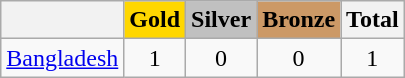<table class="wikitable">
<tr>
<th></th>
<th style="background:gold;"><strong> Gold </strong></th>
<th style="background:silver;"><strong>Silver</strong></th>
<th style="background:#c96;"><strong>Bronze</strong></th>
<th>Total</th>
</tr>
<tr style="text-align:center;">
<td> <a href='#'>Bangladesh</a></td>
<td>1</td>
<td>0</td>
<td>0</td>
<td>1</td>
</tr>
</table>
